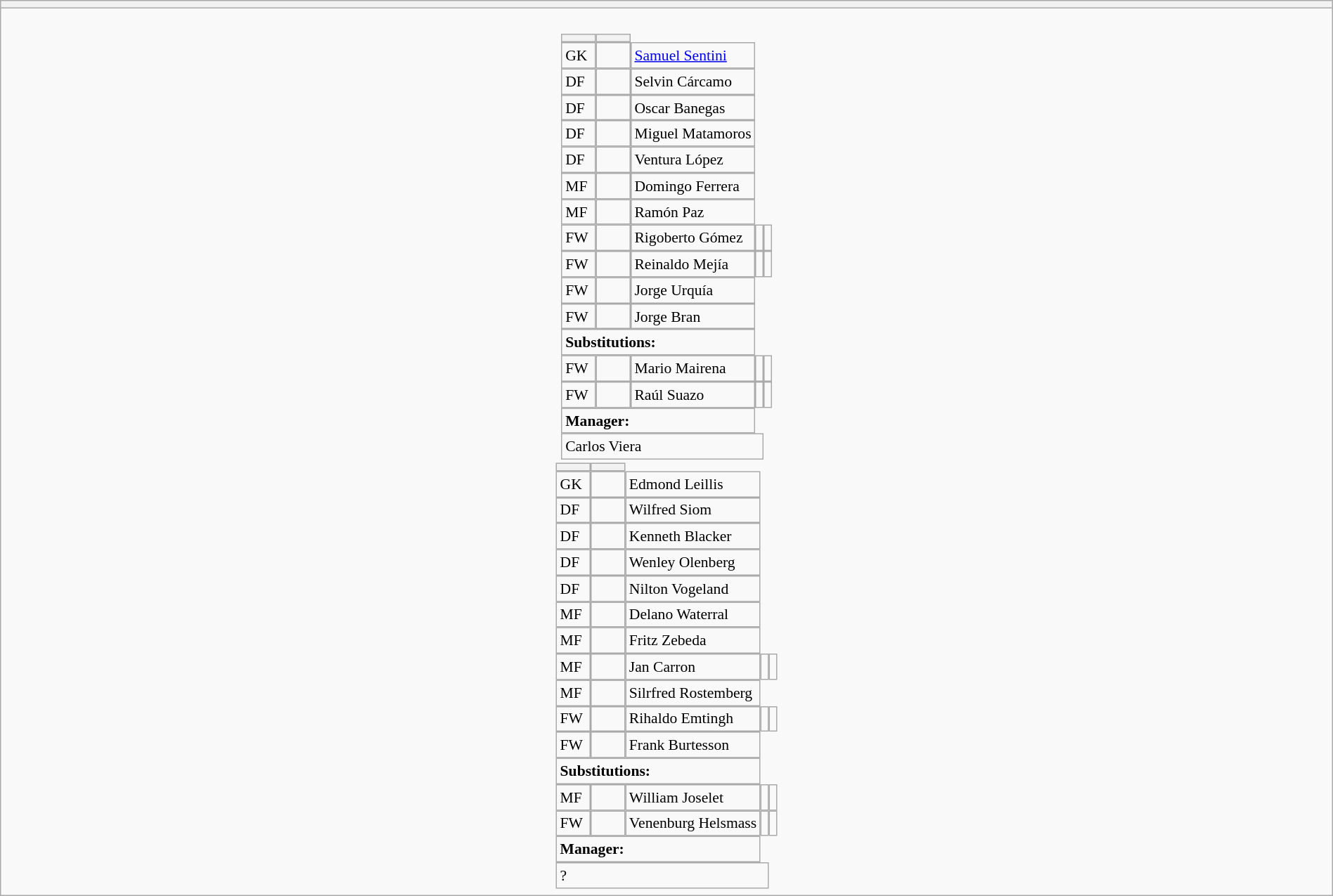<table style="width:100%" class="wikitable collapsible collapsed">
<tr>
<th></th>
</tr>
<tr>
<td><br>






<table style="font-size:90%; margin:0.2em auto;" cellspacing="0" cellpadding="0">
<tr>
<th width="25"></th>
<th width="25"></th>
</tr>
<tr>
<td>GK</td>
<td></td>
<td> <a href='#'>Samuel Sentini</a></td>
</tr>
<tr>
<td>DF</td>
<td></td>
<td> Selvin Cárcamo</td>
</tr>
<tr>
<td>DF</td>
<td></td>
<td> Oscar Banegas</td>
</tr>
<tr>
<td>DF</td>
<td></td>
<td> Miguel Matamoros</td>
</tr>
<tr>
<td>DF</td>
<td></td>
<td> Ventura López</td>
</tr>
<tr>
<td>MF</td>
<td></td>
<td> Domingo Ferrera</td>
</tr>
<tr>
<td>MF</td>
<td></td>
<td> Ramón Paz</td>
</tr>
<tr>
<td>FW</td>
<td></td>
<td> Rigoberto Gómez</td>
<td></td>
<td></td>
</tr>
<tr>
<td>FW</td>
<td></td>
<td> Reinaldo Mejía</td>
<td></td>
<td></td>
</tr>
<tr>
<td>FW</td>
<td></td>
<td> Jorge Urquía</td>
</tr>
<tr>
<td>FW</td>
<td></td>
<td> Jorge Bran</td>
</tr>
<tr>
<td colspan=3><strong>Substitutions:</strong></td>
</tr>
<tr>
<td>FW</td>
<td></td>
<td> Mario Mairena</td>
<td></td>
<td></td>
</tr>
<tr>
<td>FW</td>
<td></td>
<td> Raúl Suazo</td>
<td></td>
<td></td>
</tr>
<tr>
<td colspan=3><strong>Manager:</strong></td>
</tr>
<tr>
<td colspan=4> Carlos Viera</td>
</tr>
</table>
<table cellspacing="0" cellpadding="0" style="font-size:90%; margin:0.2em auto;">
<tr>
<th width="25"></th>
<th width="25"></th>
</tr>
<tr>
<td>GK</td>
<td></td>
<td> Edmond Leillis</td>
</tr>
<tr>
<td>DF</td>
<td></td>
<td> Wilfred Siom</td>
</tr>
<tr>
<td>DF</td>
<td></td>
<td> Kenneth Blacker</td>
</tr>
<tr>
<td>DF</td>
<td></td>
<td> Wenley Olenberg</td>
</tr>
<tr>
<td>DF</td>
<td></td>
<td> Nilton Vogeland</td>
</tr>
<tr>
<td>MF</td>
<td></td>
<td> Delano Waterral</td>
</tr>
<tr>
<td>MF</td>
<td></td>
<td> Fritz Zebeda</td>
</tr>
<tr>
<td>MF</td>
<td></td>
<td> Jan Carron</td>
<td></td>
<td></td>
</tr>
<tr>
<td>MF</td>
<td></td>
<td> Silrfred Rostemberg</td>
</tr>
<tr>
<td>FW</td>
<td></td>
<td> Rihaldo Emtingh</td>
<td></td>
<td></td>
</tr>
<tr>
<td>FW</td>
<td></td>
<td> Frank Burtesson</td>
</tr>
<tr>
<td colspan=3><strong>Substitutions:</strong></td>
</tr>
<tr>
<td>MF</td>
<td></td>
<td> William Joselet</td>
<td></td>
<td></td>
</tr>
<tr>
<td>FW</td>
<td></td>
<td> Venenburg Helsmass</td>
<td></td>
<td></td>
</tr>
<tr>
<td colspan=3><strong>Manager:</strong></td>
</tr>
<tr>
<td colspan=4>?</td>
</tr>
</table>
</td>
</tr>
</table>
